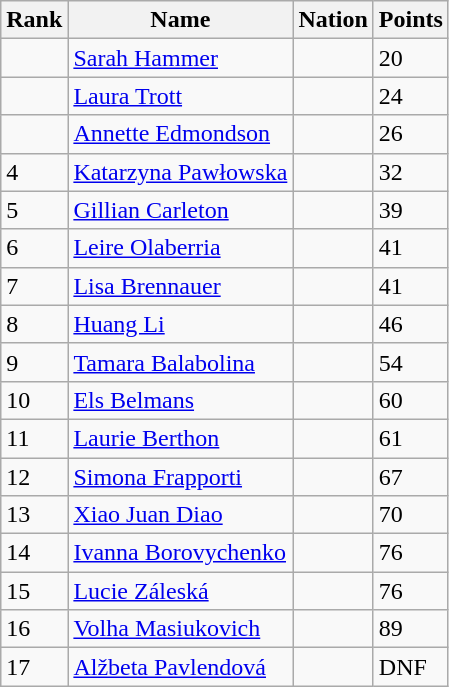<table class="wikitable sortable" style="text-align:left">
<tr>
<th>Rank</th>
<th>Name</th>
<th>Nation</th>
<th>Points</th>
</tr>
<tr>
<td></td>
<td><a href='#'>Sarah Hammer</a></td>
<td></td>
<td>20</td>
</tr>
<tr>
<td></td>
<td><a href='#'>Laura Trott</a></td>
<td></td>
<td>24</td>
</tr>
<tr>
<td></td>
<td><a href='#'>Annette Edmondson</a></td>
<td></td>
<td>26</td>
</tr>
<tr>
<td>4</td>
<td><a href='#'>Katarzyna Pawłowska</a></td>
<td></td>
<td>32</td>
</tr>
<tr>
<td>5</td>
<td><a href='#'>Gillian Carleton</a></td>
<td></td>
<td>39</td>
</tr>
<tr>
<td>6</td>
<td><a href='#'>Leire Olaberria</a></td>
<td></td>
<td>41</td>
</tr>
<tr>
<td>7</td>
<td><a href='#'>Lisa Brennauer</a></td>
<td></td>
<td>41</td>
</tr>
<tr>
<td>8</td>
<td><a href='#'>Huang Li</a></td>
<td></td>
<td>46</td>
</tr>
<tr>
<td>9</td>
<td><a href='#'>Tamara Balabolina</a></td>
<td></td>
<td>54</td>
</tr>
<tr>
<td>10</td>
<td><a href='#'>Els Belmans</a></td>
<td></td>
<td>60</td>
</tr>
<tr>
<td>11</td>
<td><a href='#'>Laurie Berthon</a></td>
<td></td>
<td>61</td>
</tr>
<tr>
<td>12</td>
<td><a href='#'>Simona Frapporti</a></td>
<td></td>
<td>67</td>
</tr>
<tr>
<td>13</td>
<td><a href='#'>Xiao Juan Diao</a></td>
<td></td>
<td>70</td>
</tr>
<tr>
<td>14</td>
<td><a href='#'>Ivanna Borovychenko</a></td>
<td></td>
<td>76</td>
</tr>
<tr>
<td>15</td>
<td><a href='#'>Lucie Záleská</a></td>
<td></td>
<td>76</td>
</tr>
<tr>
<td>16</td>
<td><a href='#'>Volha Masiukovich</a></td>
<td></td>
<td>89</td>
</tr>
<tr>
<td>17</td>
<td><a href='#'>Alžbeta Pavlendová</a></td>
<td></td>
<td>DNF</td>
</tr>
</table>
